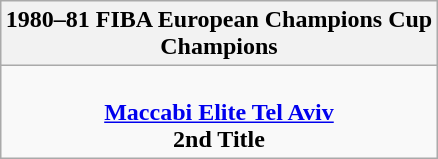<table class=wikitable style="text-align:center; margin:auto">
<tr>
<th>1980–81 FIBA European Champions Cup<br>Champions</th>
</tr>
<tr>
<td> <br> <strong><a href='#'>Maccabi Elite Tel Aviv</a></strong> <br> <strong>2nd Title</strong></td>
</tr>
</table>
